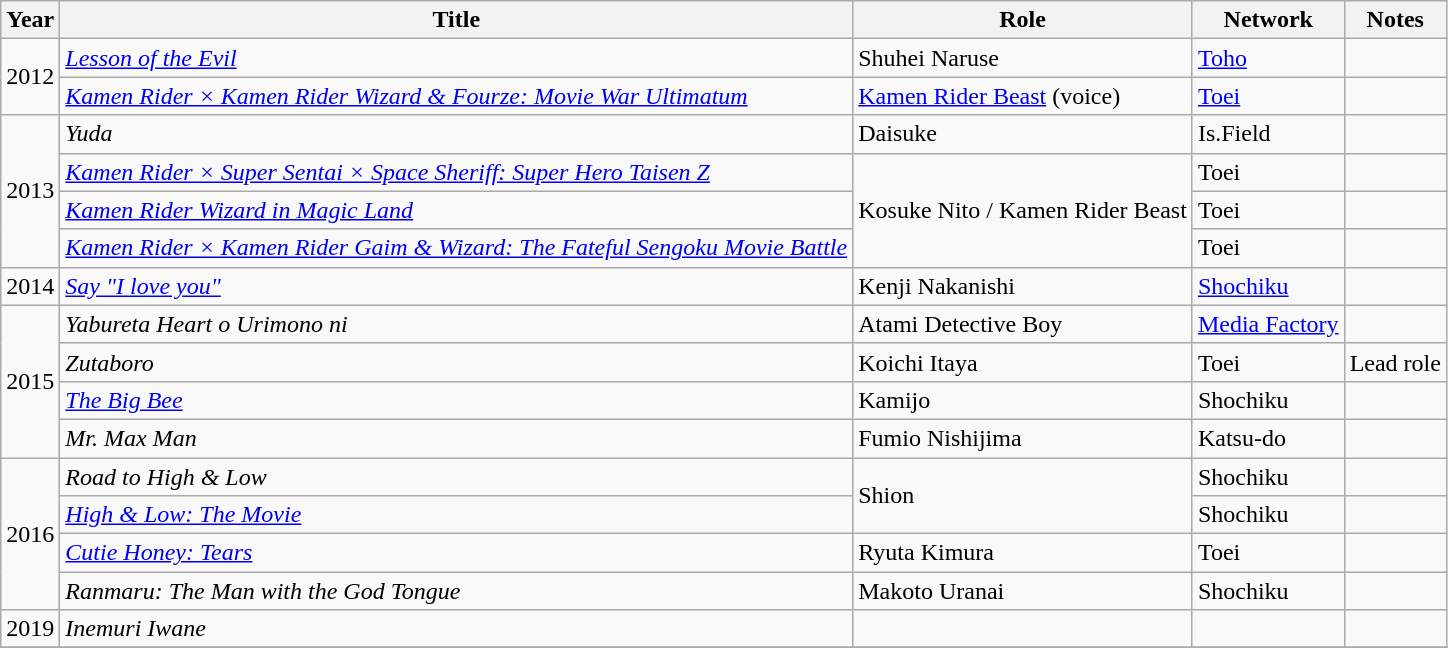<table class="wikitable">
<tr>
<th>Year</th>
<th>Title</th>
<th>Role</th>
<th>Network</th>
<th>Notes</th>
</tr>
<tr>
<td rowspan=2>2012</td>
<td><em><a href='#'>Lesson of the Evil</a></em></td>
<td>Shuhei Naruse</td>
<td><a href='#'>Toho</a></td>
<td></td>
</tr>
<tr>
<td><em><a href='#'>Kamen Rider × Kamen Rider Wizard & Fourze: Movie War Ultimatum</a></em></td>
<td><a href='#'>Kamen Rider Beast</a> (voice)</td>
<td><a href='#'>Toei</a></td>
<td></td>
</tr>
<tr>
<td rowspan=4>2013</td>
<td><em>Yuda</em></td>
<td>Daisuke</td>
<td>Is.Field</td>
<td></td>
</tr>
<tr>
<td><em><a href='#'>Kamen Rider × Super Sentai × Space Sheriff: Super Hero Taisen Z</a></em></td>
<td rowspan=3>Kosuke Nito / Kamen Rider Beast</td>
<td>Toei</td>
<td></td>
</tr>
<tr>
<td><em><a href='#'>Kamen Rider Wizard in Magic Land</a></em></td>
<td>Toei</td>
<td></td>
</tr>
<tr>
<td><em><a href='#'>Kamen Rider × Kamen Rider Gaim & Wizard: The Fateful Sengoku Movie Battle</a></em></td>
<td>Toei</td>
<td></td>
</tr>
<tr>
<td rowspan=1>2014</td>
<td><em><a href='#'>Say "I love you"</a></em></td>
<td>Kenji Nakanishi</td>
<td><a href='#'>Shochiku</a></td>
<td></td>
</tr>
<tr>
<td rowspan=4>2015</td>
<td><em>Yabureta Heart o Urimono ni</em></td>
<td>Atami Detective Boy</td>
<td><a href='#'>Media Factory</a></td>
<td></td>
</tr>
<tr>
<td><em>Zutaboro</em></td>
<td>Koichi Itaya</td>
<td>Toei</td>
<td>Lead role</td>
</tr>
<tr>
<td><em><a href='#'>The Big Bee</a></em></td>
<td>Kamijo</td>
<td>Shochiku</td>
<td></td>
</tr>
<tr>
<td><em>Mr. Max Man</em></td>
<td>Fumio Nishijima</td>
<td>Katsu-do</td>
<td></td>
</tr>
<tr>
<td rowspan=4>2016</td>
<td><em>Road to High & Low</em></td>
<td rowspan=2>Shion</td>
<td>Shochiku</td>
<td></td>
</tr>
<tr>
<td><em><a href='#'>High & Low: The Movie</a></em></td>
<td>Shochiku</td>
<td></td>
</tr>
<tr>
<td><em><a href='#'>Cutie Honey: Tears</a></em></td>
<td>Ryuta Kimura</td>
<td>Toei</td>
<td></td>
</tr>
<tr>
<td><em>Ranmaru: The Man with the God Tongue</em></td>
<td>Makoto Uranai</td>
<td>Shochiku</td>
<td></td>
</tr>
<tr>
<td>2019</td>
<td><em>Inemuri Iwane</em></td>
<td></td>
<td></td>
<td></td>
</tr>
<tr>
</tr>
</table>
